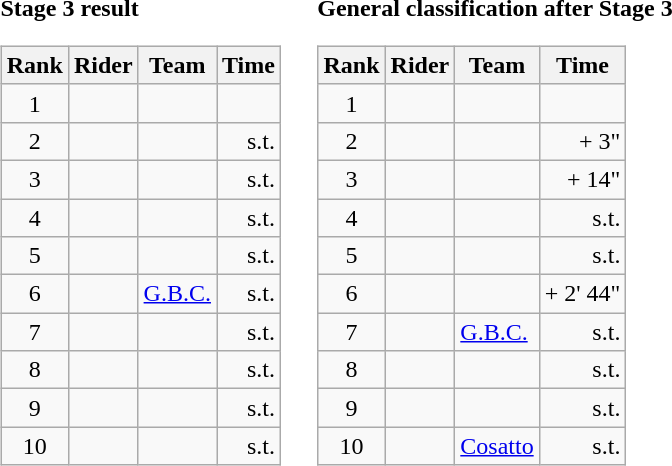<table>
<tr>
<td><strong>Stage 3 result</strong><br><table class="wikitable">
<tr>
<th scope="col">Rank</th>
<th scope="col">Rider</th>
<th scope="col">Team</th>
<th scope="col">Time</th>
</tr>
<tr>
<td style="text-align:center;">1</td>
<td></td>
<td></td>
<td style="text-align:right;"></td>
</tr>
<tr>
<td style="text-align:center;">2</td>
<td></td>
<td></td>
<td style="text-align:right;">s.t.</td>
</tr>
<tr>
<td style="text-align:center;">3</td>
<td></td>
<td></td>
<td style="text-align:right;">s.t.</td>
</tr>
<tr>
<td style="text-align:center;">4</td>
<td></td>
<td></td>
<td style="text-align:right;">s.t.</td>
</tr>
<tr>
<td style="text-align:center;">5</td>
<td></td>
<td></td>
<td style="text-align:right;">s.t.</td>
</tr>
<tr>
<td style="text-align:center;">6</td>
<td></td>
<td><a href='#'>G.B.C.</a></td>
<td style="text-align:right;">s.t.</td>
</tr>
<tr>
<td style="text-align:center;">7</td>
<td></td>
<td></td>
<td style="text-align:right;">s.t.</td>
</tr>
<tr>
<td style="text-align:center;">8</td>
<td></td>
<td></td>
<td style="text-align:right;">s.t.</td>
</tr>
<tr>
<td style="text-align:center;">9</td>
<td></td>
<td></td>
<td style="text-align:right;">s.t.</td>
</tr>
<tr>
<td style="text-align:center;">10</td>
<td></td>
<td></td>
<td style="text-align:right;">s.t.</td>
</tr>
</table>
</td>
<td></td>
<td><strong>General classification after Stage 3</strong><br><table class="wikitable">
<tr>
<th scope="col">Rank</th>
<th scope="col">Rider</th>
<th scope="col">Team</th>
<th scope="col">Time</th>
</tr>
<tr>
<td style="text-align:center;">1</td>
<td></td>
<td></td>
<td style="text-align:right;"></td>
</tr>
<tr>
<td style="text-align:center;">2</td>
<td></td>
<td></td>
<td style="text-align:right;">+ 3"</td>
</tr>
<tr>
<td style="text-align:center;">3</td>
<td></td>
<td></td>
<td style="text-align:right;">+ 14"</td>
</tr>
<tr>
<td style="text-align:center;">4</td>
<td></td>
<td></td>
<td style="text-align:right;">s.t.</td>
</tr>
<tr>
<td style="text-align:center;">5</td>
<td></td>
<td></td>
<td style="text-align:right;">s.t.</td>
</tr>
<tr>
<td style="text-align:center;">6</td>
<td></td>
<td></td>
<td style="text-align:right;">+ 2' 44"</td>
</tr>
<tr>
<td style="text-align:center;">7</td>
<td></td>
<td><a href='#'>G.B.C.</a></td>
<td style="text-align:right;">s.t.</td>
</tr>
<tr>
<td style="text-align:center;">8</td>
<td></td>
<td></td>
<td style="text-align:right;">s.t.</td>
</tr>
<tr>
<td style="text-align:center;">9</td>
<td></td>
<td></td>
<td style="text-align:right;">s.t.</td>
</tr>
<tr>
<td style="text-align:center;">10</td>
<td></td>
<td><a href='#'>Cosatto</a></td>
<td style="text-align:right;">s.t.</td>
</tr>
</table>
</td>
</tr>
</table>
